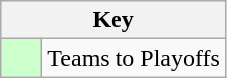<table class="wikitable" style="text-align: center;">
<tr>
<th colspan=2>Key</th>
</tr>
<tr>
<td style="background:#ccffcc; width:20px;"></td>
<td align=left>Teams to Playoffs</td>
</tr>
</table>
